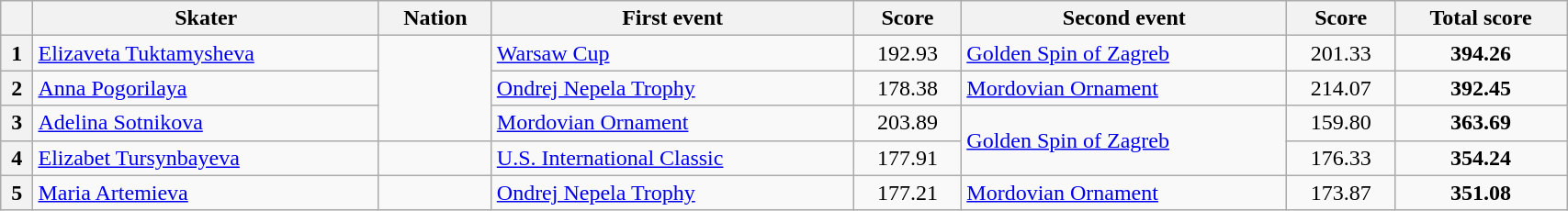<table class="wikitable unsortable" style="text-align:left; width:90%">
<tr>
<th scope="col"></th>
<th scope="col">Skater</th>
<th scope="col">Nation</th>
<th scope="col">First event</th>
<th scope="col">Score</th>
<th scope="col">Second event</th>
<th scope="col">Score</th>
<th scope="col">Total score</th>
</tr>
<tr>
<th scope="row">1</th>
<td><a href='#'>Elizaveta Tuktamysheva</a></td>
<td rowspan="3"></td>
<td><a href='#'>Warsaw Cup</a></td>
<td style="text-align:center">192.93</td>
<td><a href='#'>Golden Spin of Zagreb</a></td>
<td style="text-align:center">201.33</td>
<td style="text-align:center"><strong>394.26</strong></td>
</tr>
<tr>
<th scope="row">2</th>
<td><a href='#'>Anna Pogorilaya</a></td>
<td><a href='#'>Ondrej Nepela Trophy</a></td>
<td style="text-align:center">178.38</td>
<td><a href='#'>Mordovian Ornament</a></td>
<td style="text-align:center">214.07</td>
<td style="text-align:center"><strong>392.45</strong></td>
</tr>
<tr>
<th scope="row">3</th>
<td><a href='#'>Adelina Sotnikova</a></td>
<td><a href='#'>Mordovian Ornament</a></td>
<td style="text-align:center">203.89</td>
<td rowspan="2"><a href='#'>Golden Spin of Zagreb</a></td>
<td style="text-align:center">159.80</td>
<td style="text-align:center"><strong>363.69</strong></td>
</tr>
<tr>
<th scope="row">4</th>
<td><a href='#'>Elizabet Tursynbayeva</a></td>
<td></td>
<td><a href='#'>U.S. International Classic</a></td>
<td style="text-align:center">177.91</td>
<td style="text-align:center">176.33</td>
<td style="text-align:center"><strong>354.24</strong></td>
</tr>
<tr>
<th scope="row">5</th>
<td><a href='#'>Maria Artemieva</a></td>
<td></td>
<td><a href='#'>Ondrej Nepela Trophy</a></td>
<td style="text-align:center">177.21</td>
<td><a href='#'>Mordovian Ornament</a></td>
<td style="text-align:center">173.87</td>
<td style="text-align:center"><strong>351.08</strong></td>
</tr>
</table>
